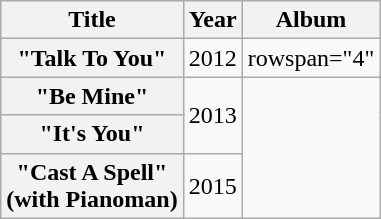<table class="wikitable plainrowheaders" style="text-align:center;">
<tr>
<th>Title</th>
<th>Year</th>
<th>Album</th>
</tr>
<tr>
<th scope="row">"Talk To You"<br></th>
<td rowspan="1">2012</td>
<td>rowspan="4" </td>
</tr>
<tr>
<th scope="row">"Be Mine"<br></th>
<td rowspan="2">2013</td>
</tr>
<tr>
<th scope="row">"It's You"<br></th>
</tr>
<tr>
<th scope="row">"Cast A Spell"<br><span>(with Pianoman)</span></th>
<td rowspan="1">2015</td>
</tr>
</table>
